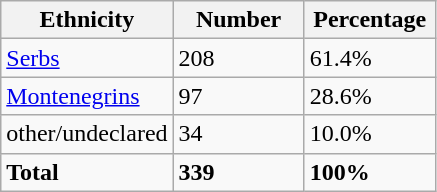<table class="wikitable">
<tr>
<th width="100px">Ethnicity</th>
<th width="80px">Number</th>
<th width="80px">Percentage</th>
</tr>
<tr>
<td><a href='#'>Serbs</a></td>
<td>208</td>
<td>61.4%</td>
</tr>
<tr>
<td><a href='#'>Montenegrins</a></td>
<td>97</td>
<td>28.6%</td>
</tr>
<tr>
<td>other/undeclared</td>
<td>34</td>
<td>10.0%</td>
</tr>
<tr>
<td><strong>Total</strong></td>
<td><strong>339</strong></td>
<td><strong>100%</strong></td>
</tr>
</table>
